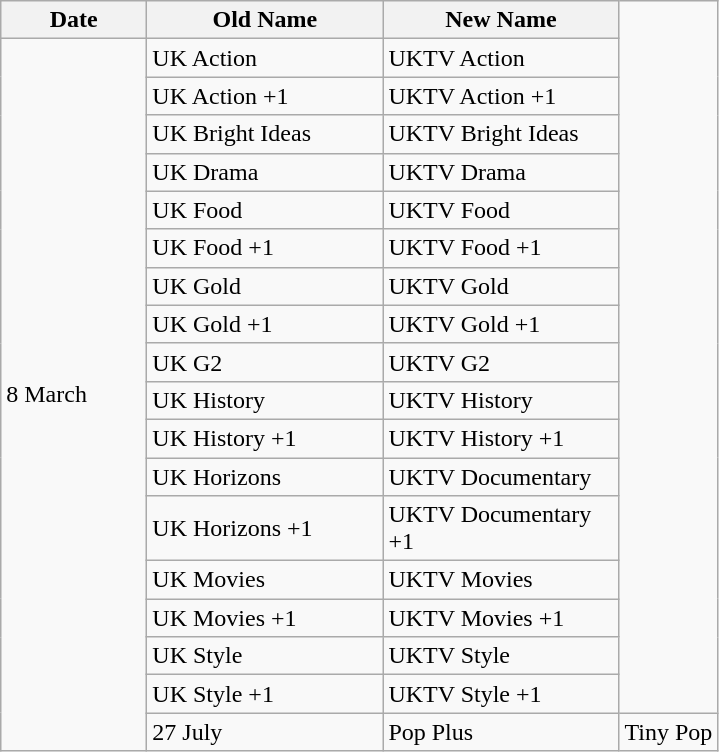<table class="wikitable">
<tr>
<th width=90>Date</th>
<th width=150>Old Name</th>
<th width=150>New Name</th>
</tr>
<tr>
<td rowspan=26>8 March</td>
<td>UK Action</td>
<td>UKTV Action</td>
</tr>
<tr>
<td>UK Action +1</td>
<td>UKTV Action +1</td>
</tr>
<tr>
<td>UK Bright Ideas</td>
<td>UKTV Bright Ideas</td>
</tr>
<tr>
<td>UK Drama</td>
<td>UKTV Drama</td>
</tr>
<tr>
<td>UK Food</td>
<td>UKTV Food</td>
</tr>
<tr>
<td>UK Food +1</td>
<td>UKTV Food +1</td>
</tr>
<tr>
<td>UK Gold</td>
<td>UKTV Gold</td>
</tr>
<tr>
<td>UK Gold +1</td>
<td>UKTV Gold +1</td>
</tr>
<tr>
<td>UK G2</td>
<td>UKTV G2</td>
</tr>
<tr>
<td>UK History</td>
<td>UKTV History</td>
</tr>
<tr>
<td>UK History +1</td>
<td>UKTV History +1</td>
</tr>
<tr>
<td>UK Horizons</td>
<td>UKTV Documentary</td>
</tr>
<tr>
<td>UK Horizons +1</td>
<td>UKTV Documentary +1</td>
</tr>
<tr>
<td>UK Movies</td>
<td>UKTV Movies</td>
</tr>
<tr>
<td>UK Movies +1</td>
<td>UKTV Movies +1</td>
</tr>
<tr>
<td>UK Style</td>
<td>UKTV Style</td>
</tr>
<tr>
<td>UK Style +1</td>
<td>UKTV Style +1</td>
</tr>
<tr>
<td rowspan=2>27 July</td>
<td>Pop Plus</td>
<td>Tiny Pop</td>
</tr>
</table>
